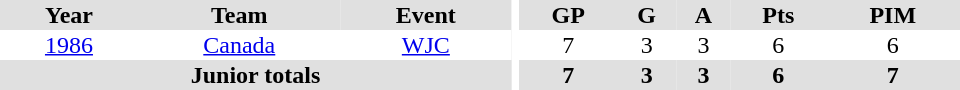<table border="0" cellpadding="1" cellspacing="0" ID="Table3" style="text-align:center; width:40em">
<tr bgcolor="#e0e0e0">
<th>Year</th>
<th>Team</th>
<th>Event</th>
<th rowspan="102" bgcolor="#ffffff"></th>
<th>GP</th>
<th>G</th>
<th>A</th>
<th>Pts</th>
<th>PIM</th>
</tr>
<tr>
<td><a href='#'>1986</a></td>
<td><a href='#'>Canada</a></td>
<td><a href='#'>WJC</a></td>
<td>7</td>
<td>3</td>
<td>3</td>
<td>6</td>
<td>6</td>
</tr>
<tr bgcolor="#e0e0e0">
<th colspan=3>Junior totals</th>
<th>7</th>
<th>3</th>
<th>3</th>
<th>6</th>
<th>7</th>
</tr>
</table>
